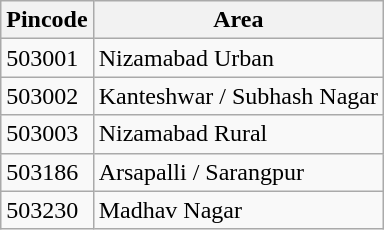<table class="wikitable">
<tr>
<th>Pincode</th>
<th>Area</th>
</tr>
<tr>
<td>503001</td>
<td>Nizamabad Urban</td>
</tr>
<tr>
<td>503002</td>
<td>Kanteshwar / Subhash Nagar</td>
</tr>
<tr>
<td>503003</td>
<td>Nizamabad Rural</td>
</tr>
<tr>
<td>503186</td>
<td>Arsapalli / Sarangpur</td>
</tr>
<tr>
<td>503230</td>
<td>Madhav Nagar</td>
</tr>
</table>
